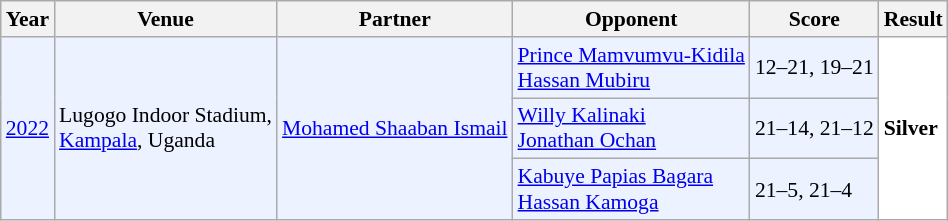<table class="sortable wikitable" style="font-size: 90%;">
<tr>
<th>Year</th>
<th>Venue</th>
<th>Partner</th>
<th>Opponent</th>
<th>Score</th>
<th>Result</th>
</tr>
<tr style="background:#ECF2FF">
<td rowspan="3" align="center"><a href='#'>2022</a></td>
<td rowspan="3" align="left">Lugogo Indoor Stadium,<br><a href='#'>Kampala</a>, Uganda</td>
<td rowspan="3" align="left"> <a href='#'>Mohamed Shaaban Ismail</a></td>
<td align="left"> <a href='#'>Prince Mamvumvu-Kidila</a><br> <a href='#'>Hassan Mubiru</a></td>
<td align="left">12–21, 19–21</td>
<td rowspan="3" style="text-align:left; background:white"> <strong>Silver</strong></td>
</tr>
<tr style="background:#ECF2FF">
<td align="left"> <a href='#'>Willy Kalinaki</a><br> <a href='#'>Jonathan Ochan</a></td>
<td align="left">21–14, 21–12</td>
</tr>
<tr style="background:#ECF2FF">
<td align="left"> <a href='#'>Kabuye Papias Bagara</a><br> <a href='#'>Hassan Kamoga</a></td>
<td align="left">21–5, 21–4</td>
</tr>
</table>
